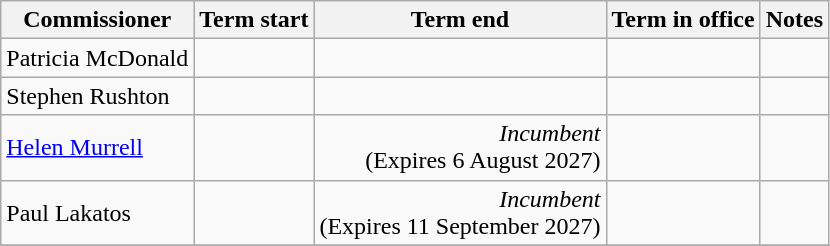<table class="wikitable">
<tr>
<th>Commissioner</th>
<th>Term start</th>
<th>Term end</th>
<th>Term in office</th>
<th>Notes</th>
</tr>
<tr>
<td>Patricia McDonald </td>
<td align=right></td>
<td align=right></td>
<td align=right></td>
<td></td>
</tr>
<tr>
<td>Stephen Rushton </td>
<td align=right></td>
<td align=right></td>
<td align=right></td>
<td></td>
</tr>
<tr>
<td><a href='#'>Helen Murrell</a> </td>
<td align=right></td>
<td align=right><em>Incumbent</em><br>(Expires 6 August 2027)</td>
<td align=right></td>
<td></td>
</tr>
<tr>
<td>Paul Lakatos </td>
<td align=right></td>
<td align=right><em>Incumbent</em><br>(Expires 11 September 2027)</td>
<td align=right></td>
<td></td>
</tr>
<tr>
</tr>
</table>
